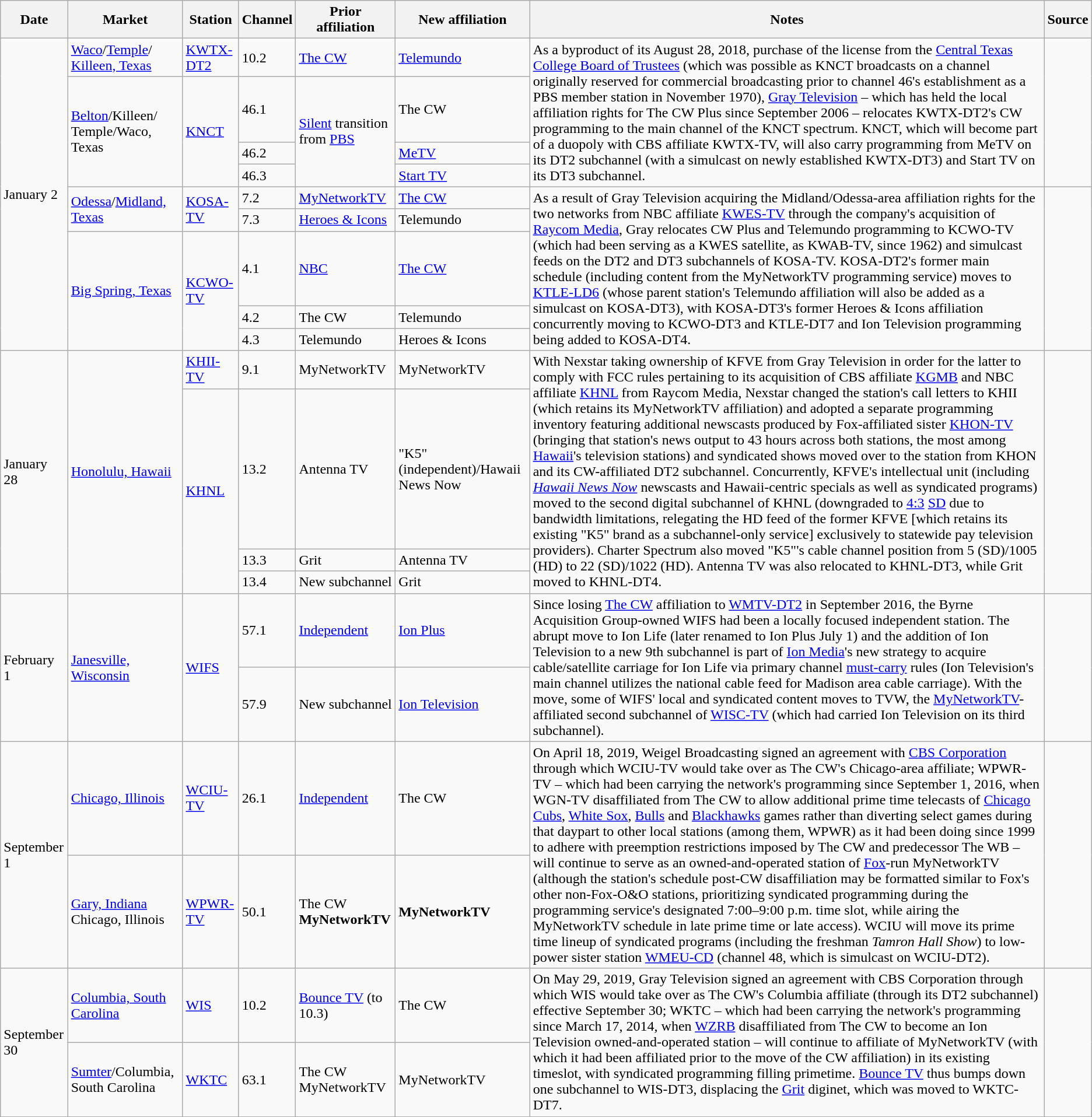<table class="wikitable">
<tr>
<th><strong>Date</strong></th>
<th><strong>Market</strong></th>
<th><strong>Station</strong></th>
<th><strong>Channel</strong></th>
<th><strong>Prior affiliation</strong></th>
<th><strong>New affiliation</strong></th>
<th><strong>Notes</strong></th>
<th><strong>Source</strong></th>
</tr>
<tr>
<td rowspan=9>January 2</td>
<td><a href='#'>Waco</a>/<a href='#'>Temple</a>/<br><a href='#'>Killeen, Texas</a></td>
<td><a href='#'>KWTX-DT2</a></td>
<td>10.2</td>
<td><a href='#'>The CW</a><br></td>
<td><a href='#'>Telemundo</a></td>
<td rowspan=4>As a byproduct of its August 28, 2018, purchase of the license from the <a href='#'>Central Texas College Board of Trustees</a> (which was possible as KNCT broadcasts on a channel originally reserved for commercial broadcasting prior to channel 46's establishment as a PBS member station in November 1970), <a href='#'>Gray Television</a> – which has held the local affiliation rights for The CW Plus since September 2006 – relocates KWTX-DT2's CW programming to the main channel of the KNCT spectrum. KNCT, which will become part of a duopoly with CBS affiliate KWTX-TV, will also carry programming from MeTV on its DT2 subchannel (with a simulcast on newly established KWTX-DT3) and Start TV on its DT3 subchannel.</td>
<td rowspan=4><br></td>
</tr>
<tr>
<td rowspan=3><a href='#'>Belton</a>/Killeen/<br>Temple/Waco, Texas</td>
<td rowspan=3><a href='#'>KNCT</a></td>
<td>46.1</td>
<td rowspan=3><a href='#'>Silent</a> transition<br>from <a href='#'>PBS</a></td>
<td>The CW<br></td>
</tr>
<tr>
<td>46.2</td>
<td><a href='#'>MeTV</a></td>
</tr>
<tr>
<td>46.3</td>
<td><a href='#'>Start TV</a></td>
</tr>
<tr>
<td rowspan=2><a href='#'>Odessa</a>/<a href='#'>Midland, Texas</a></td>
<td rowspan=2><a href='#'>KOSA-TV</a></td>
<td>7.2</td>
<td><a href='#'>MyNetworkTV</a></td>
<td><a href='#'>The CW</a></td>
<td rowspan=5>As a result of Gray Television acquiring the Midland/Odessa-area affiliation rights for the two networks from NBC affiliate <a href='#'>KWES-TV</a> through the company's acquisition of <a href='#'>Raycom Media</a>, Gray relocates CW Plus and Telemundo programming to KCWO-TV (which had been serving as a KWES satellite, as KWAB-TV, since 1962) and simulcast feeds on the DT2 and DT3 subchannels of KOSA-TV. KOSA-DT2's former main schedule (including content from the MyNetworkTV programming service) moves to <a href='#'>KTLE-LD6</a> (whose parent station's Telemundo affiliation will also be added as a simulcast on KOSA-DT3), with KOSA-DT3's former Heroes & Icons affiliation concurrently moving to KCWO-DT3 and KTLE-DT7 and Ion Television programming being added to KOSA-DT4.</td>
<td rowspan=5></td>
</tr>
<tr>
<td>7.3</td>
<td><a href='#'>Heroes & Icons</a></td>
<td>Telemundo</td>
</tr>
<tr>
<td rowspan=3><a href='#'>Big Spring, Texas</a><br></td>
<td rowspan=3><a href='#'>KCWO-TV</a></td>
<td>4.1</td>
<td><a href='#'>NBC</a><br></td>
<td><a href='#'>The CW</a><br></td>
</tr>
<tr>
<td>4.2</td>
<td>The CW<br></td>
<td>Telemundo</td>
</tr>
<tr>
<td>4.3</td>
<td>Telemundo</td>
<td>Heroes & Icons</td>
</tr>
<tr>
<td rowspan=4>January 28</td>
<td rowspan=4><a href='#'>Honolulu, Hawaii</a></td>
<td><a href='#'>KHII-TV</a></td>
<td>9.1<br></td>
<td>MyNetworkTV<br></td>
<td>MyNetworkTV<br></td>
<td rowspan=4>With Nexstar taking ownership of KFVE from Gray Television in order for the latter to comply with FCC rules pertaining to its acquisition of CBS affiliate <a href='#'>KGMB</a> and NBC affiliate <a href='#'>KHNL</a> from Raycom Media, Nexstar changed the station's call letters to KHII (which retains its MyNetworkTV affiliation) and adopted a separate programming inventory featuring additional newscasts produced by Fox-affiliated sister <a href='#'>KHON-TV</a> (bringing that station's news output to 43 hours across both stations, the most among <a href='#'>Hawaii</a>'s television stations) and syndicated shows moved over to the station from KHON and its CW-affiliated DT2 subchannel. Concurrently, KFVE's intellectual unit (including <em><a href='#'>Hawaii News Now</a></em> newscasts and Hawaii-centric specials as well as syndicated programs) moved to the second digital subchannel of KHNL (downgraded to <a href='#'>4:3</a> <a href='#'>SD</a> due to bandwidth limitations, relegating the HD feed of the former KFVE [which retains its existing "K5" brand as a subchannel-only service] exclusively to statewide pay television providers). Charter Spectrum also moved "K5"'s cable channel position from 5 (SD)/1005 (HD) to 22 (SD)/1022 (HD). Antenna TV was also relocated to KHNL-DT3, while Grit moved to KHNL-DT4.</td>
<td rowspan=4></td>
</tr>
<tr>
<td rowspan=3><a href='#'>KHNL</a></td>
<td>13.2</td>
<td>Antenna TV</td>
<td>"K5" (independent)/Hawaii News Now</td>
</tr>
<tr>
<td>13.3</td>
<td>Grit</td>
<td>Antenna TV</td>
</tr>
<tr>
<td>13.4</td>
<td>New subchannel</td>
<td>Grit</td>
</tr>
<tr>
<td rowspan=2>February 1</td>
<td rowspan=2><a href='#'>Janesville, Wisconsin</a> </td>
<td rowspan=2><a href='#'>WIFS</a></td>
<td>57.1</td>
<td><a href='#'>Independent</a></td>
<td><a href='#'>Ion Plus</a></td>
<td rowspan=2>Since losing <a href='#'>The CW</a> affiliation to <a href='#'>WMTV-DT2</a> in September 2016, the Byrne Acquisition Group-owned WIFS had been a locally focused independent station. The abrupt move to Ion Life (later renamed to Ion Plus July 1) and the addition of Ion Television to a new 9th subchannel is part of <a href='#'>Ion Media</a>'s new strategy to acquire cable/satellite carriage for Ion Life via primary channel <a href='#'>must-carry</a> rules (Ion Television's main channel utilizes the national cable feed for Madison area cable carriage). With the move, some of WIFS' local and syndicated content moves to TVW, the <a href='#'>MyNetworkTV</a>-affiliated second subchannel of <a href='#'>WISC-TV</a> (which had carried Ion Television on its third subchannel).</td>
<td rowspan=2></td>
</tr>
<tr>
<td>57.9</td>
<td>New subchannel</td>
<td><a href='#'>Ion Television</a></td>
</tr>
<tr>
<td rowspan=2>September 1</td>
<td><a href='#'>Chicago, Illinois</a></td>
<td><a href='#'>WCIU-TV</a></td>
<td>26.1</td>
<td><a href='#'>Independent</a></td>
<td>The CW</td>
<td rowspan=2>On April 18, 2019, Weigel Broadcasting signed an agreement with <a href='#'>CBS Corporation</a> through which WCIU-TV would take over as The CW's Chicago-area affiliate; WPWR-TV – which had been carrying the network's programming since September 1, 2016, when WGN-TV disaffiliated from The CW to allow additional prime time telecasts of <a href='#'>Chicago Cubs</a>, <a href='#'>White Sox</a>, <a href='#'>Bulls</a> and <a href='#'>Blackhawks</a> games rather than diverting select games during that daypart to other local stations (among them, WPWR) as it had been doing since 1999 to adhere with preemption restrictions imposed by The CW and predecessor The WB – will continue to serve as an owned-and-operated station of <a href='#'>Fox</a>-run MyNetworkTV (although the station's schedule post-CW disaffiliation may be formatted similar to Fox's other non-Fox-O&O stations, prioritizing syndicated programming during the programming service's designated 7:00–9:00 p.m. time slot, while airing the MyNetworkTV schedule in late prime time or late access). WCIU will move its prime time lineup of syndicated programs (including the freshman <em>Tamron Hall Show</em>) to low-power sister station <a href='#'>WMEU-CD</a> (channel 48, which is simulcast on WCIU-DT2).</td>
<td rowspan=2><br></td>
</tr>
<tr>
<td><a href='#'>Gary, Indiana</a><br>Chicago, Illinois</td>
<td><a href='#'>WPWR-TV</a></td>
<td>50.1</td>
<td>The CW <br><strong>MyNetworkTV</strong> </td>
<td><strong>MyNetworkTV</strong><br></td>
</tr>
<tr>
<td rowspan=2>September 30</td>
<td><a href='#'>Columbia, South Carolina</a></td>
<td><a href='#'>WIS</a></td>
<td>10.2</td>
<td><a href='#'>Bounce TV</a> (to 10.3)</td>
<td>The CW</td>
<td rowspan=2>On May 29, 2019, Gray Television signed an agreement with CBS Corporation through which WIS would take over as The CW's Columbia affiliate (through its DT2 subchannel) effective September 30; WKTC – which had been carrying the network's programming since March 17, 2014, when <a href='#'>WZRB</a> disaffiliated from The CW to become an Ion Television owned-and-operated station – will continue to affiliate of MyNetworkTV (with which it had been affiliated prior to the move of the CW affiliation) in its existing timeslot, with syndicated programming filling primetime. <a href='#'>Bounce TV</a> thus bumps down one subchannel to WIS-DT3, displacing the <a href='#'>Grit</a> diginet, which was moved to WKTC-DT7.</td>
<td rowspan=2></td>
</tr>
<tr>
<td><a href='#'>Sumter</a>/Columbia, South Carolina</td>
<td><a href='#'>WKTC</a></td>
<td>63.1</td>
<td>The CW <br>MyNetworkTV </td>
<td>MyNetworkTV<br></td>
</tr>
</table>
